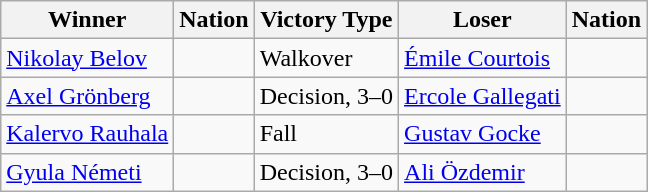<table class="wikitable sortable" style="text-align:left;">
<tr>
<th>Winner</th>
<th>Nation</th>
<th>Victory Type</th>
<th>Loser</th>
<th>Nation</th>
</tr>
<tr>
<td><a href='#'>Nikolay Belov</a></td>
<td></td>
<td>Walkover</td>
<td><a href='#'>Émile Courtois</a></td>
<td></td>
</tr>
<tr>
<td><a href='#'>Axel Grönberg</a></td>
<td></td>
<td>Decision, 3–0</td>
<td><a href='#'>Ercole Gallegati</a></td>
<td></td>
</tr>
<tr>
<td><a href='#'>Kalervo Rauhala</a></td>
<td></td>
<td>Fall</td>
<td><a href='#'>Gustav Gocke</a></td>
<td></td>
</tr>
<tr>
<td><a href='#'>Gyula Németi</a></td>
<td></td>
<td>Decision, 3–0</td>
<td><a href='#'>Ali Özdemir</a></td>
<td></td>
</tr>
</table>
